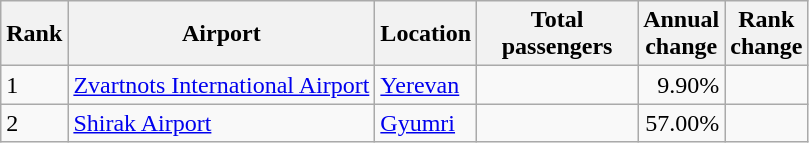<table class="wikitable">
<tr>
<th>Rank</th>
<th>Airport</th>
<th>Location</th>
<th style="width:100px">Total<br>passengers</th>
<th>Annual<br>change</th>
<th>Rank<br>change</th>
</tr>
<tr>
<td>1</td>
<td><a href='#'>Zvartnots International Airport</a></td>
<td><a href='#'>Yerevan</a></td>
<td align="right"></td>
<td align="right">9.90%</td>
<td align="center"></td>
</tr>
<tr>
<td>2</td>
<td><a href='#'>Shirak Airport</a></td>
<td><a href='#'>Gyumri</a></td>
<td align="right"></td>
<td align="right">57.00%</td>
<td align="center"></td>
</tr>
</table>
